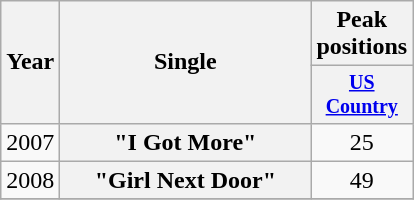<table class="wikitable plainrowheaders" style="text-align:center;">
<tr>
<th rowspan="2">Year</th>
<th rowspan="2" style="width:10em;">Single</th>
<th colspan="1">Peak positions</th>
</tr>
<tr style="font-size:smaller;">
<th width="60"><a href='#'>US Country</a></th>
</tr>
<tr>
<td>2007</td>
<th scope="row">"I Got More"</th>
<td>25</td>
</tr>
<tr>
<td>2008</td>
<th scope="row">"Girl Next Door"</th>
<td>49</td>
</tr>
<tr>
</tr>
</table>
